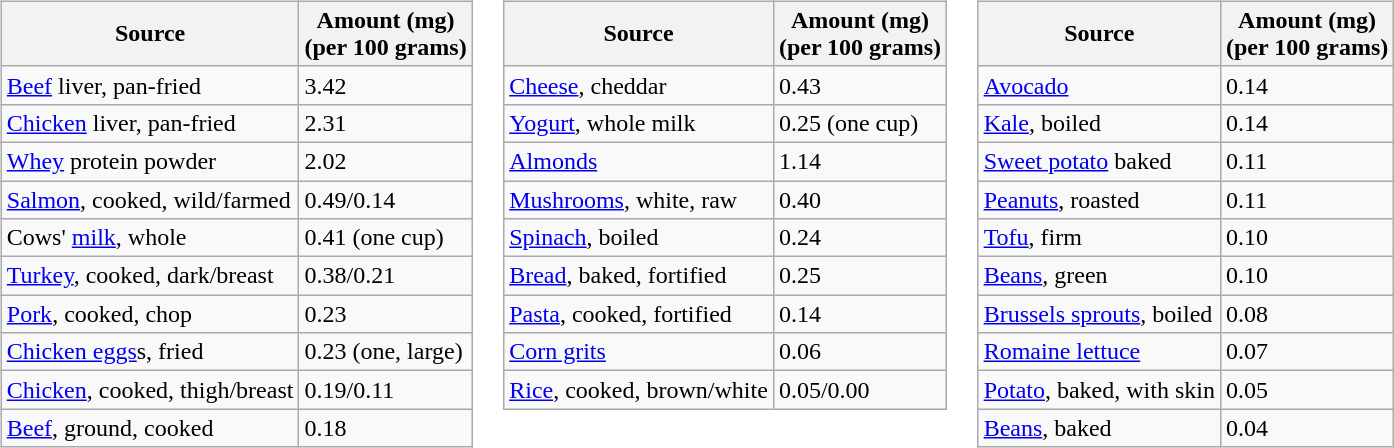<table>
<tr>
<td valign=top><br><table class="wikitable">
<tr>
<th>Source</th>
<th>Amount (mg)<br> (per 100 grams)</th>
</tr>
<tr>
<td><a href='#'>Beef</a> liver, pan-fried</td>
<td>3.42</td>
</tr>
<tr>
<td><a href='#'>Chicken</a> liver, pan-fried</td>
<td>2.31</td>
</tr>
<tr>
<td><a href='#'>Whey</a> protein powder</td>
<td>2.02</td>
</tr>
<tr>
<td><a href='#'>Salmon</a>, cooked, wild/farmed</td>
<td>0.49/0.14</td>
</tr>
<tr>
<td>Cows' <a href='#'>milk</a>, whole</td>
<td>0.41 (one cup)</td>
</tr>
<tr>
<td><a href='#'>Turkey</a>, cooked, dark/breast</td>
<td>0.38/0.21</td>
</tr>
<tr>
<td><a href='#'>Pork</a>, cooked, chop</td>
<td>0.23</td>
</tr>
<tr>
<td><a href='#'>Chicken eggs</a>s, fried</td>
<td>0.23 (one, large)</td>
</tr>
<tr>
<td><a href='#'>Chicken</a>, cooked, thigh/breast</td>
<td>0.19/0.11</td>
</tr>
<tr>
<td><a href='#'>Beef</a>, ground, cooked</td>
<td>0.18</td>
</tr>
</table>
</td>
<td valign=top><br><table class="wikitable">
<tr>
<th>Source</th>
<th>Amount (mg)<br> (per 100 grams)</th>
</tr>
<tr>
<td><a href='#'>Cheese</a>, cheddar</td>
<td>0.43</td>
</tr>
<tr>
<td><a href='#'>Yogurt</a>, whole milk</td>
<td>0.25 (one cup)</td>
</tr>
<tr>
<td><a href='#'>Almonds</a></td>
<td>1.14</td>
</tr>
<tr>
<td><a href='#'>Mushrooms</a>, white, raw</td>
<td>0.40</td>
</tr>
<tr>
<td><a href='#'>Spinach</a>, boiled</td>
<td>0.24</td>
</tr>
<tr>
<td><a href='#'>Bread</a>, baked, fortified</td>
<td>0.25</td>
</tr>
<tr>
<td><a href='#'>Pasta</a>, cooked, fortified</td>
<td>0.14</td>
</tr>
<tr>
<td><a href='#'>Corn grits</a></td>
<td>0.06</td>
</tr>
<tr>
<td><a href='#'>Rice</a>, cooked, brown/white</td>
<td>0.05/0.00</td>
</tr>
</table>
</td>
<td valign=top><br><table class="wikitable">
<tr>
<th>Source</th>
<th>Amount (mg)<br> (per 100 grams)</th>
</tr>
<tr>
<td><a href='#'>Avocado</a></td>
<td>0.14</td>
</tr>
<tr>
<td><a href='#'>Kale</a>, boiled</td>
<td>0.14</td>
</tr>
<tr>
<td><a href='#'>Sweet potato</a> baked</td>
<td>0.11</td>
</tr>
<tr>
<td><a href='#'>Peanuts</a>, roasted</td>
<td>0.11</td>
</tr>
<tr>
<td><a href='#'>Tofu</a>, firm</td>
<td>0.10</td>
</tr>
<tr>
<td><a href='#'>Beans</a>, green</td>
<td>0.10</td>
</tr>
<tr>
<td><a href='#'>Brussels sprouts</a>, boiled</td>
<td>0.08</td>
</tr>
<tr>
<td><a href='#'>Romaine lettuce</a></td>
<td>0.07</td>
</tr>
<tr>
<td><a href='#'>Potato</a>, baked, with skin</td>
<td>0.05</td>
</tr>
<tr>
<td><a href='#'>Beans</a>, baked</td>
<td>0.04</td>
</tr>
</table>
</td>
</tr>
</table>
